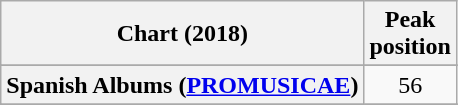<table class="wikitable sortable plainrowheaders" style="text-align:center">
<tr>
<th scope="col">Chart (2018)</th>
<th scope="col">Peak<br> position</th>
</tr>
<tr>
</tr>
<tr>
</tr>
<tr>
</tr>
<tr>
<th scope="row">Spanish Albums (<a href='#'>PROMUSICAE</a>)</th>
<td>56</td>
</tr>
<tr>
</tr>
<tr>
</tr>
<tr>
</tr>
<tr>
</tr>
<tr>
</tr>
</table>
